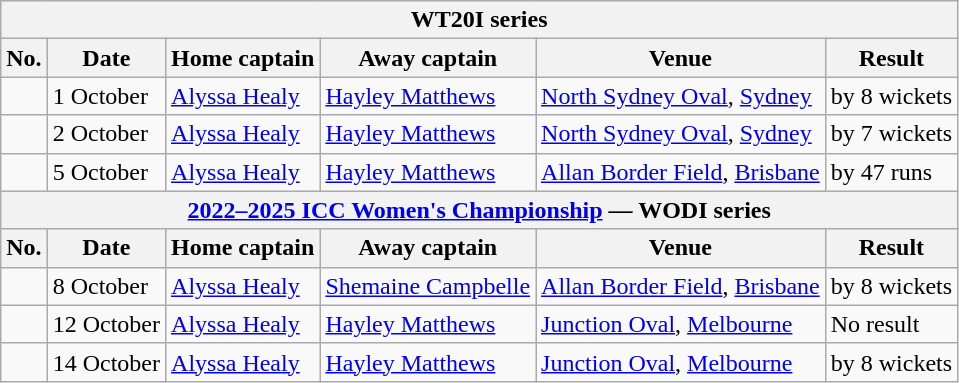<table class="wikitable">
<tr>
<th colspan="9">WT20I series</th>
</tr>
<tr>
<th>No.</th>
<th>Date</th>
<th>Home captain</th>
<th>Away captain</th>
<th>Venue</th>
<th>Result</th>
</tr>
<tr>
<td></td>
<td>1 October</td>
<td><a href='#'>Alyssa Healy</a></td>
<td><a href='#'>Hayley Matthews</a></td>
<td><a href='#'>North Sydney Oval</a>, <a href='#'>Sydney</a></td>
<td> by 8 wickets</td>
</tr>
<tr>
<td></td>
<td>2 October</td>
<td><a href='#'>Alyssa Healy</a></td>
<td><a href='#'>Hayley Matthews</a></td>
<td><a href='#'>North Sydney Oval</a>, <a href='#'>Sydney</a></td>
<td> by 7 wickets</td>
</tr>
<tr>
<td></td>
<td>5 October</td>
<td><a href='#'>Alyssa Healy</a></td>
<td><a href='#'>Hayley Matthews</a></td>
<td><a href='#'>Allan Border Field</a>, <a href='#'>Brisbane</a></td>
<td> by 47 runs</td>
</tr>
<tr>
<th colspan="9"><a href='#'>2022–2025 ICC Women's Championship</a> — WODI series</th>
</tr>
<tr>
<th>No.</th>
<th>Date</th>
<th>Home captain</th>
<th>Away captain</th>
<th>Venue</th>
<th>Result</th>
</tr>
<tr>
<td></td>
<td>8 October</td>
<td><a href='#'>Alyssa Healy</a></td>
<td><a href='#'>Shemaine Campbelle</a></td>
<td><a href='#'>Allan Border Field</a>, <a href='#'>Brisbane</a></td>
<td> by 8 wickets</td>
</tr>
<tr>
<td></td>
<td>12 October</td>
<td><a href='#'>Alyssa Healy</a></td>
<td><a href='#'>Hayley Matthews</a></td>
<td><a href='#'>Junction Oval</a>, <a href='#'>Melbourne</a></td>
<td>No result</td>
</tr>
<tr>
<td></td>
<td>14 October</td>
<td><a href='#'>Alyssa Healy</a></td>
<td><a href='#'>Hayley Matthews</a></td>
<td><a href='#'>Junction Oval</a>, <a href='#'>Melbourne</a></td>
<td> by 8 wickets</td>
</tr>
</table>
